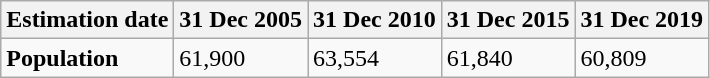<table class="wikitable">
<tr>
<th>Estimation date</th>
<th>31 Dec 2005</th>
<th>31 Dec 2010</th>
<th>31 Dec 2015</th>
<th>31 Dec 2019</th>
</tr>
<tr>
<td><strong>Population</strong></td>
<td>61,900</td>
<td>63,554</td>
<td>61,840</td>
<td>60,809</td>
</tr>
</table>
